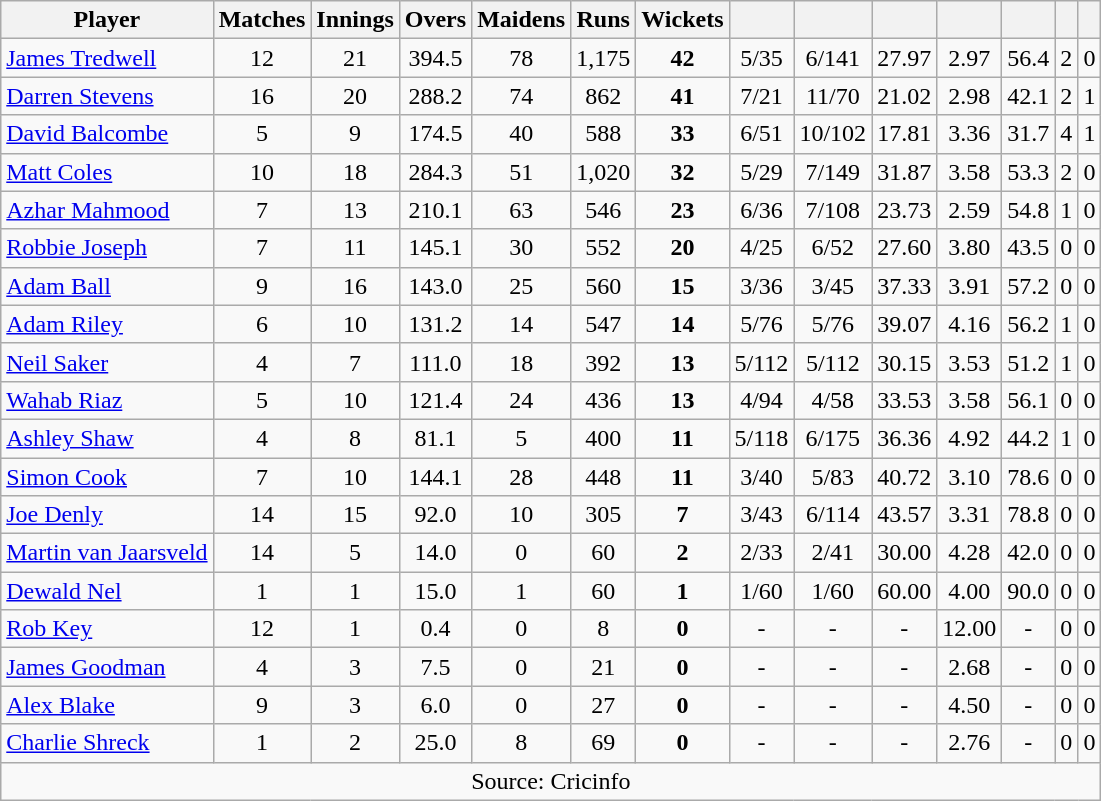<table class="wikitable" style="text-align:center">
<tr>
<th>Player</th>
<th>Matches</th>
<th>Innings</th>
<th>Overs</th>
<th>Maidens</th>
<th>Runs</th>
<th>Wickets</th>
<th></th>
<th></th>
<th></th>
<th></th>
<th></th>
<th></th>
<th></th>
</tr>
<tr>
<td align="left"><a href='#'>James Tredwell</a></td>
<td>12</td>
<td>21</td>
<td>394.5</td>
<td>78</td>
<td>1,175</td>
<td><strong>42</strong></td>
<td>5/35</td>
<td>6/141</td>
<td>27.97</td>
<td>2.97</td>
<td>56.4</td>
<td>2</td>
<td>0</td>
</tr>
<tr>
<td align="left"><a href='#'>Darren Stevens</a></td>
<td>16</td>
<td>20</td>
<td>288.2</td>
<td>74</td>
<td>862</td>
<td><strong>41</strong></td>
<td>7/21</td>
<td>11/70</td>
<td>21.02</td>
<td>2.98</td>
<td>42.1</td>
<td>2</td>
<td>1</td>
</tr>
<tr>
<td align="left"><a href='#'>David Balcombe</a></td>
<td>5</td>
<td>9</td>
<td>174.5</td>
<td>40</td>
<td>588</td>
<td><strong>33</strong></td>
<td>6/51</td>
<td>10/102</td>
<td>17.81</td>
<td>3.36</td>
<td>31.7</td>
<td>4</td>
<td>1</td>
</tr>
<tr>
<td align="left"><a href='#'>Matt Coles</a></td>
<td>10</td>
<td>18</td>
<td>284.3</td>
<td>51</td>
<td>1,020</td>
<td><strong>32</strong></td>
<td>5/29</td>
<td>7/149</td>
<td>31.87</td>
<td>3.58</td>
<td>53.3</td>
<td>2</td>
<td>0</td>
</tr>
<tr>
<td align="left"><a href='#'>Azhar Mahmood</a></td>
<td>7</td>
<td>13</td>
<td>210.1</td>
<td>63</td>
<td>546</td>
<td><strong>23</strong></td>
<td>6/36</td>
<td>7/108</td>
<td>23.73</td>
<td>2.59</td>
<td>54.8</td>
<td>1</td>
<td>0</td>
</tr>
<tr>
<td align="left"><a href='#'>Robbie Joseph</a></td>
<td>7</td>
<td>11</td>
<td>145.1</td>
<td>30</td>
<td>552</td>
<td><strong>20</strong></td>
<td>4/25</td>
<td>6/52</td>
<td>27.60</td>
<td>3.80</td>
<td>43.5</td>
<td>0</td>
<td>0</td>
</tr>
<tr>
<td align="left"><a href='#'>Adam Ball</a></td>
<td>9</td>
<td>16</td>
<td>143.0</td>
<td>25</td>
<td>560</td>
<td><strong>15</strong></td>
<td>3/36</td>
<td>3/45</td>
<td>37.33</td>
<td>3.91</td>
<td>57.2</td>
<td>0</td>
<td>0</td>
</tr>
<tr>
<td align="left"><a href='#'>Adam Riley</a></td>
<td>6</td>
<td>10</td>
<td>131.2</td>
<td>14</td>
<td>547</td>
<td><strong>14</strong></td>
<td>5/76</td>
<td>5/76</td>
<td>39.07</td>
<td>4.16</td>
<td>56.2</td>
<td>1</td>
<td>0</td>
</tr>
<tr>
<td align="left"><a href='#'>Neil Saker</a></td>
<td>4</td>
<td>7</td>
<td>111.0</td>
<td>18</td>
<td>392</td>
<td><strong>13</strong></td>
<td>5/112</td>
<td>5/112</td>
<td>30.15</td>
<td>3.53</td>
<td>51.2</td>
<td>1</td>
<td>0</td>
</tr>
<tr>
<td align="left"><a href='#'>Wahab Riaz</a></td>
<td>5</td>
<td>10</td>
<td>121.4</td>
<td>24</td>
<td>436</td>
<td><strong>13</strong></td>
<td>4/94</td>
<td>4/58</td>
<td>33.53</td>
<td>3.58</td>
<td>56.1</td>
<td>0</td>
<td>0</td>
</tr>
<tr>
<td align="left"><a href='#'>Ashley Shaw</a></td>
<td>4</td>
<td>8</td>
<td>81.1</td>
<td>5</td>
<td>400</td>
<td><strong>11</strong></td>
<td>5/118</td>
<td>6/175</td>
<td>36.36</td>
<td>4.92</td>
<td>44.2</td>
<td>1</td>
<td>0</td>
</tr>
<tr>
<td align="left"><a href='#'>Simon Cook</a></td>
<td>7</td>
<td>10</td>
<td>144.1</td>
<td>28</td>
<td>448</td>
<td><strong>11</strong></td>
<td>3/40</td>
<td>5/83</td>
<td>40.72</td>
<td>3.10</td>
<td>78.6</td>
<td>0</td>
<td>0</td>
</tr>
<tr>
<td align="left"><a href='#'>Joe Denly</a></td>
<td>14</td>
<td>15</td>
<td>92.0</td>
<td>10</td>
<td>305</td>
<td><strong>7</strong></td>
<td>3/43</td>
<td>6/114</td>
<td>43.57</td>
<td>3.31</td>
<td>78.8</td>
<td>0</td>
<td>0</td>
</tr>
<tr>
<td align="left"><a href='#'>Martin van Jaarsveld</a></td>
<td>14</td>
<td>5</td>
<td>14.0</td>
<td>0</td>
<td>60</td>
<td><strong>2</strong></td>
<td>2/33</td>
<td>2/41</td>
<td>30.00</td>
<td>4.28</td>
<td>42.0</td>
<td>0</td>
<td>0</td>
</tr>
<tr>
<td align="left"><a href='#'>Dewald Nel</a></td>
<td>1</td>
<td>1</td>
<td>15.0</td>
<td>1</td>
<td>60</td>
<td><strong>1</strong></td>
<td>1/60</td>
<td>1/60</td>
<td>60.00</td>
<td>4.00</td>
<td>90.0</td>
<td>0</td>
<td>0</td>
</tr>
<tr>
<td align="left"><a href='#'>Rob Key</a></td>
<td>12</td>
<td>1</td>
<td>0.4</td>
<td>0</td>
<td>8</td>
<td><strong>0</strong></td>
<td>-</td>
<td>-</td>
<td>-</td>
<td>12.00</td>
<td>-</td>
<td>0</td>
<td>0</td>
</tr>
<tr>
<td align="left"><a href='#'>James Goodman</a></td>
<td>4</td>
<td>3</td>
<td>7.5</td>
<td>0</td>
<td>21</td>
<td><strong>0</strong></td>
<td>-</td>
<td>-</td>
<td>-</td>
<td>2.68</td>
<td>-</td>
<td>0</td>
<td>0</td>
</tr>
<tr>
<td align="left"><a href='#'>Alex Blake</a></td>
<td>9</td>
<td>3</td>
<td>6.0</td>
<td>0</td>
<td>27</td>
<td><strong>0</strong></td>
<td>-</td>
<td>-</td>
<td>-</td>
<td>4.50</td>
<td>-</td>
<td>0</td>
<td>0</td>
</tr>
<tr>
<td align="left"><a href='#'>Charlie Shreck</a></td>
<td>1</td>
<td>2</td>
<td>25.0</td>
<td>8</td>
<td>69</td>
<td><strong>0</strong></td>
<td>-</td>
<td>-</td>
<td>-</td>
<td>2.76</td>
<td>-</td>
<td>0</td>
<td>0</td>
</tr>
<tr>
<td colspan="14">Source: Cricinfo</td>
</tr>
</table>
